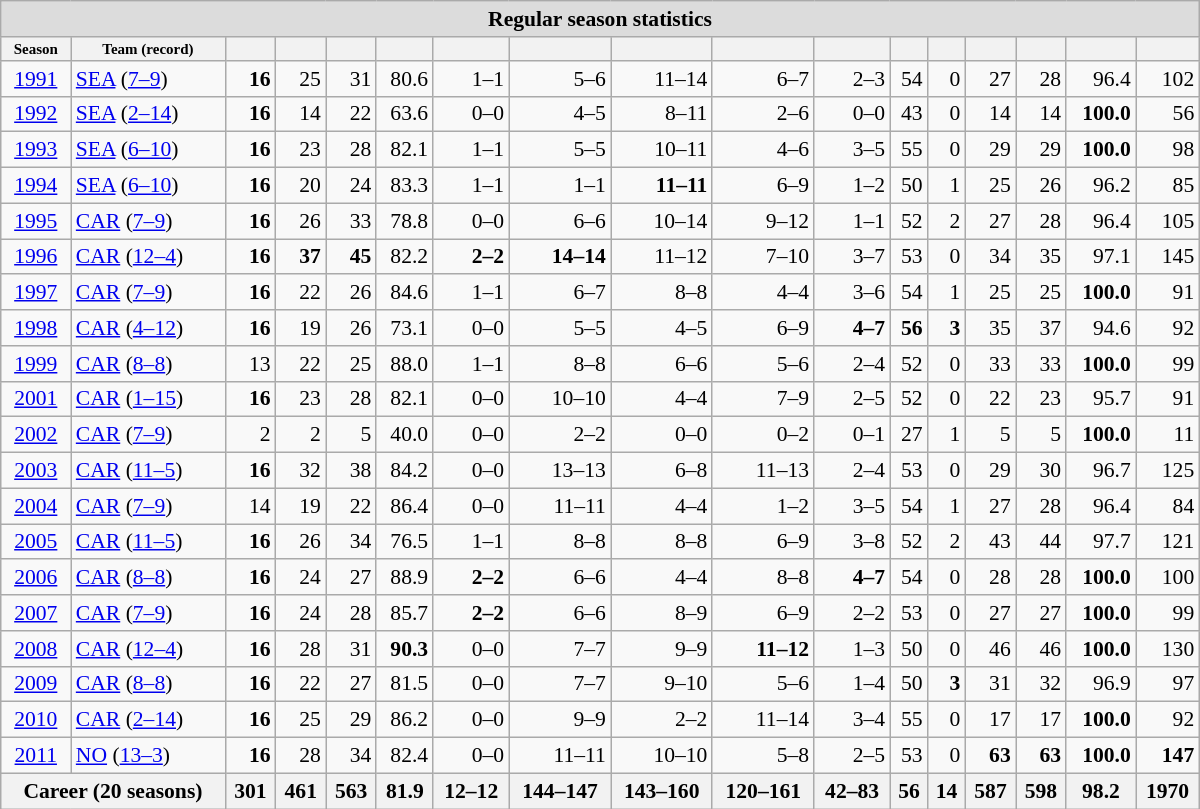<table class="wikitable collapsible collapsed" style="margin: auto; text-align:right; font-size:90%; width:800px;">
<tr>
<th style="background-color:#dcdcdc;" colspan="17">Regular season statistics</th>
</tr>
<tr style="font-size:x-small;">
<th>Season</th>
<th>Team (record)</th>
<th></th>
<th></th>
<th></th>
<th></th>
<th></th>
<th></th>
<th></th>
<th></th>
<th></th>
<th></th>
<th></th>
<th></th>
<th></th>
<th></th>
<th></th>
</tr>
<tr>
<td style="text-align:center;"><a href='#'>1991</a></td>
<td style="text-align:left;" nowrap="nowrap"><a href='#'>SEA</a> (<a href='#'>7–9</a>)</td>
<td><strong>16</strong></td>
<td>25</td>
<td>31</td>
<td>80.6</td>
<td>1–1</td>
<td>5–6</td>
<td>11–14</td>
<td>6–7</td>
<td>2–3</td>
<td>54</td>
<td>0</td>
<td>27</td>
<td>28</td>
<td>96.4</td>
<td>102</td>
</tr>
<tr>
<td style="text-align:center;"><a href='#'>1992</a></td>
<td style="text-align:left;" nowrap="nowrap"><a href='#'>SEA</a> (<a href='#'>2–14</a>)</td>
<td><strong>16</strong></td>
<td>14</td>
<td>22</td>
<td>63.6</td>
<td>0–0</td>
<td>4–5</td>
<td>8–11</td>
<td>2–6</td>
<td>0–0</td>
<td>43</td>
<td>0</td>
<td>14</td>
<td>14</td>
<td><strong>100.0</strong></td>
<td>56</td>
</tr>
<tr>
<td style="text-align:center;"><a href='#'>1993</a></td>
<td style="text-align:left;" nowrap="nowrap"><a href='#'>SEA</a> (<a href='#'>6–10</a>)</td>
<td><strong>16</strong></td>
<td>23</td>
<td>28</td>
<td>82.1</td>
<td>1–1</td>
<td>5–5</td>
<td>10–11</td>
<td>4–6</td>
<td>3–5</td>
<td>55</td>
<td>0</td>
<td>29</td>
<td>29</td>
<td><strong>100.0</strong></td>
<td>98</td>
</tr>
<tr>
<td style="text-align:center;"><a href='#'>1994</a></td>
<td style="text-align:left;" nowrap="nowrap"><a href='#'>SEA</a> (<a href='#'>6–10</a>)</td>
<td><strong>16</strong></td>
<td>20</td>
<td>24</td>
<td>83.3</td>
<td>1–1</td>
<td>1–1</td>
<td><strong>11–11</strong></td>
<td>6–9</td>
<td>1–2</td>
<td>50</td>
<td>1</td>
<td>25</td>
<td>26</td>
<td>96.2</td>
<td>85</td>
</tr>
<tr>
<td style="text-align:center;"><a href='#'>1995</a></td>
<td style="text-align:left;" nowrap="nowrap"><a href='#'>CAR</a> (<a href='#'>7–9</a>)</td>
<td><strong>16</strong></td>
<td>26</td>
<td>33</td>
<td>78.8</td>
<td>0–0</td>
<td>6–6</td>
<td>10–14</td>
<td>9–12</td>
<td>1–1</td>
<td>52</td>
<td>2</td>
<td>27</td>
<td>28</td>
<td>96.4</td>
<td>105</td>
</tr>
<tr>
<td style="text-align:center;"><a href='#'>1996</a></td>
<td style="text-align:left;" nowrap="nowrap"><a href='#'>CAR</a> (<a href='#'>12–4</a>)</td>
<td><strong>16</strong></td>
<td><strong>37</strong></td>
<td><strong>45</strong></td>
<td>82.2</td>
<td><strong>2–2</strong></td>
<td><strong>14–14</strong></td>
<td>11–12</td>
<td>7–10</td>
<td>3–7</td>
<td>53</td>
<td>0</td>
<td>34</td>
<td>35</td>
<td>97.1</td>
<td>145</td>
</tr>
<tr>
<td style="text-align:center;"><a href='#'>1997</a></td>
<td style="text-align:left;" nowrap="nowrap"><a href='#'>CAR</a> (<a href='#'>7–9</a>)</td>
<td><strong>16</strong></td>
<td>22</td>
<td>26</td>
<td>84.6</td>
<td>1–1</td>
<td>6–7</td>
<td>8–8</td>
<td>4–4</td>
<td>3–6</td>
<td>54</td>
<td>1</td>
<td>25</td>
<td>25</td>
<td><strong>100.0</strong></td>
<td>91</td>
</tr>
<tr>
<td style="text-align:center;"><a href='#'>1998</a></td>
<td style="text-align:left;" nowrap="nowrap"><a href='#'>CAR</a> (<a href='#'>4–12</a>)</td>
<td><strong>16</strong></td>
<td>19</td>
<td>26</td>
<td>73.1</td>
<td>0–0</td>
<td>5–5</td>
<td>4–5</td>
<td>6–9</td>
<td><strong>4–7</strong></td>
<td><strong>56</strong></td>
<td><strong>3</strong></td>
<td>35</td>
<td>37</td>
<td>94.6</td>
<td>92</td>
</tr>
<tr>
<td style="text-align:center;"><a href='#'>1999</a></td>
<td style="text-align:left;" nowrap="nowrap"><a href='#'>CAR</a> (<a href='#'>8–8</a>)</td>
<td>13</td>
<td>22</td>
<td>25</td>
<td>88.0</td>
<td>1–1</td>
<td>8–8</td>
<td>6–6</td>
<td>5–6</td>
<td>2–4</td>
<td>52</td>
<td>0</td>
<td>33</td>
<td>33</td>
<td><strong>100.0</strong></td>
<td>99</td>
</tr>
<tr>
<td style="text-align:center;"><a href='#'>2001</a></td>
<td style="text-align:left;" nowrap="nowrap"><a href='#'>CAR</a> (<a href='#'>1–15</a>)</td>
<td><strong>16</strong></td>
<td>23</td>
<td>28</td>
<td>82.1</td>
<td>0–0</td>
<td>10–10</td>
<td>4–4</td>
<td>7–9</td>
<td>2–5</td>
<td>52</td>
<td>0</td>
<td>22</td>
<td>23</td>
<td>95.7</td>
<td>91</td>
</tr>
<tr>
<td style="text-align:center;"><a href='#'>2002</a></td>
<td style="text-align:left;" nowrap="nowrap"><a href='#'>CAR</a> (<a href='#'>7–9</a>)</td>
<td>2</td>
<td>2</td>
<td>5</td>
<td>40.0</td>
<td>0–0</td>
<td>2–2</td>
<td>0–0</td>
<td>0–2</td>
<td>0–1</td>
<td>27</td>
<td>1</td>
<td>5</td>
<td>5</td>
<td><strong>100.0</strong></td>
<td>11</td>
</tr>
<tr>
<td style="text-align:center;"><a href='#'>2003</a></td>
<td style="text-align:left;" nowrap="nowrap"><a href='#'>CAR</a> (<a href='#'>11–5</a>)</td>
<td><strong>16</strong></td>
<td>32</td>
<td>38</td>
<td>84.2</td>
<td>0–0</td>
<td>13–13</td>
<td>6–8</td>
<td>11–13</td>
<td>2–4</td>
<td>53</td>
<td>0</td>
<td>29</td>
<td>30</td>
<td>96.7</td>
<td>125</td>
</tr>
<tr>
<td style="text-align:center;"><a href='#'>2004</a></td>
<td style="text-align:left;" nowrap="nowrap"><a href='#'>CAR</a> (<a href='#'>7–9</a>)</td>
<td>14</td>
<td>19</td>
<td>22</td>
<td>86.4</td>
<td>0–0</td>
<td>11–11</td>
<td>4–4</td>
<td>1–2</td>
<td>3–5</td>
<td>54</td>
<td>1</td>
<td>27</td>
<td>28</td>
<td>96.4</td>
<td>84</td>
</tr>
<tr>
<td style="text-align:center;"><a href='#'>2005</a></td>
<td style="text-align:left;" nowrap="nowrap"><a href='#'>CAR</a> (<a href='#'>11–5</a>)</td>
<td><strong>16</strong></td>
<td>26</td>
<td>34</td>
<td>76.5</td>
<td>1–1</td>
<td>8–8</td>
<td>8–8</td>
<td>6–9</td>
<td>3–8</td>
<td>52</td>
<td>2</td>
<td>43</td>
<td>44</td>
<td>97.7</td>
<td>121</td>
</tr>
<tr>
<td style="text-align:center;"><a href='#'>2006</a></td>
<td style="text-align:left;" nowrap="nowrap"><a href='#'>CAR</a> (<a href='#'>8–8</a>)</td>
<td><strong>16</strong></td>
<td>24</td>
<td>27</td>
<td>88.9</td>
<td><strong>2–2</strong></td>
<td>6–6</td>
<td>4–4</td>
<td>8–8</td>
<td><strong>4–7</strong></td>
<td>54</td>
<td>0</td>
<td>28</td>
<td>28</td>
<td><strong>100.0</strong></td>
<td>100</td>
</tr>
<tr>
<td style="text-align:center;"><a href='#'>2007</a></td>
<td style="text-align:left;" nowrap="nowrap"><a href='#'>CAR</a> (<a href='#'>7–9</a>)</td>
<td><strong>16</strong></td>
<td>24</td>
<td>28</td>
<td>85.7</td>
<td><strong>2–2</strong></td>
<td>6–6</td>
<td>8–9</td>
<td>6–9</td>
<td>2–2</td>
<td>53</td>
<td>0</td>
<td>27</td>
<td>27</td>
<td><strong>100.0</strong></td>
<td>99</td>
</tr>
<tr>
<td style="text-align:center;"><a href='#'>2008</a></td>
<td style="text-align:left;" nowrap="nowrap"><a href='#'>CAR</a> (<a href='#'>12–4</a>)</td>
<td><strong>16</strong></td>
<td>28</td>
<td>31</td>
<td><strong>90.3</strong></td>
<td>0–0</td>
<td>7–7</td>
<td>9–9</td>
<td><strong>11–12</strong></td>
<td>1–3</td>
<td>50</td>
<td>0</td>
<td>46</td>
<td>46</td>
<td><strong>100.0</strong></td>
<td>130</td>
</tr>
<tr>
<td style="text-align:center;"><a href='#'>2009</a></td>
<td style="text-align:left;" nowrap="nowrap"><a href='#'>CAR</a> (<a href='#'>8–8</a>)</td>
<td><strong>16</strong></td>
<td>22</td>
<td>27</td>
<td>81.5</td>
<td>0–0</td>
<td>7–7</td>
<td>9–10</td>
<td>5–6</td>
<td>1–4</td>
<td>50</td>
<td><strong>3</strong></td>
<td>31</td>
<td>32</td>
<td>96.9</td>
<td>97</td>
</tr>
<tr>
<td style="text-align:center;"><a href='#'>2010</a></td>
<td style="text-align:left;" nowrap="nowrap"><a href='#'>CAR</a> (<a href='#'>2–14</a>)</td>
<td><strong>16</strong></td>
<td>25</td>
<td>29</td>
<td>86.2</td>
<td>0–0</td>
<td>9–9</td>
<td>2–2</td>
<td>11–14</td>
<td>3–4</td>
<td>55</td>
<td>0</td>
<td>17</td>
<td>17</td>
<td><strong>100.0</strong></td>
<td>92</td>
</tr>
<tr>
<td style="text-align:center;"><a href='#'>2011</a></td>
<td style="text-align:left;" nowrap="nowrap"><a href='#'>NO</a> (<a href='#'>13–3</a>)</td>
<td><strong>16</strong></td>
<td>28</td>
<td>34</td>
<td>82.4</td>
<td>0–0</td>
<td>11–11</td>
<td>10–10</td>
<td>5–8</td>
<td>2–5</td>
<td>53</td>
<td>0</td>
<td><strong>63</strong></td>
<td><strong>63</strong></td>
<td><strong>100.0</strong></td>
<td><strong>147</strong></td>
</tr>
<tr>
<th colspan="2">Career (20 seasons)</th>
<th>301</th>
<th>461</th>
<th>563</th>
<th>81.9</th>
<th>12–12</th>
<th>144–147</th>
<th>143–160</th>
<th>120–161</th>
<th>42–83</th>
<th>56</th>
<th>14</th>
<th>587</th>
<th>598</th>
<th>98.2</th>
<th>1970</th>
</tr>
</table>
